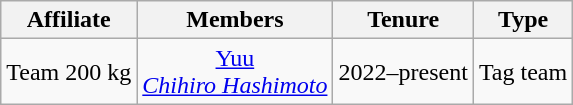<table class="wikitable sortable" style="text-align:center;">
<tr>
<th>Affiliate</th>
<th>Members</th>
<th>Tenure</th>
<th>Type</th>
</tr>
<tr>
<td>Team 200 kg</td>
<td><a href='#'>Yuu</a><br><em><a href='#'>Chihiro Hashimoto</a></em></td>
<td>2022–present</td>
<td>Tag team</td>
</tr>
</table>
